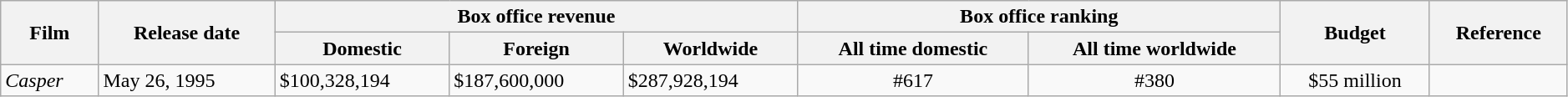<table class="wikitable" style="width:99%">
<tr>
<th rowspan="2" style="text-align:center;"><strong>Film</strong></th>
<th rowspan="2" style="text-align:center;"><strong>Release date</strong></th>
<th colspan="3" style="text-align:center;"><strong>Box office revenue</strong></th>
<th colspan="2" style="text-align:center;"><strong>Box office ranking</strong></th>
<th rowspan="2" style="text-align:center;"><strong>Budget</strong></th>
<th rowspan="2" style="text-align:center;"><strong>Reference</strong></th>
</tr>
<tr>
<th style="text-align:center;"><strong>Domestic</strong></th>
<th style="text-align:center;"><strong>Foreign</strong></th>
<th style="text-align:center;"><strong>Worldwide</strong></th>
<th style="text-align:center;"><strong>All time domestic</strong></th>
<th style="text-align:center;"><strong>All time worldwide</strong></th>
</tr>
<tr>
<td><em>Casper</em></td>
<td>May 26, 1995</td>
<td>$100,328,194</td>
<td>$187,600,000</td>
<td>$287,928,194</td>
<td style="text-align:center;">#617</td>
<td style="text-align:center;">#380</td>
<td style="text-align:center;">$55 million</td>
<td style="text-align:center;"></td>
</tr>
</table>
